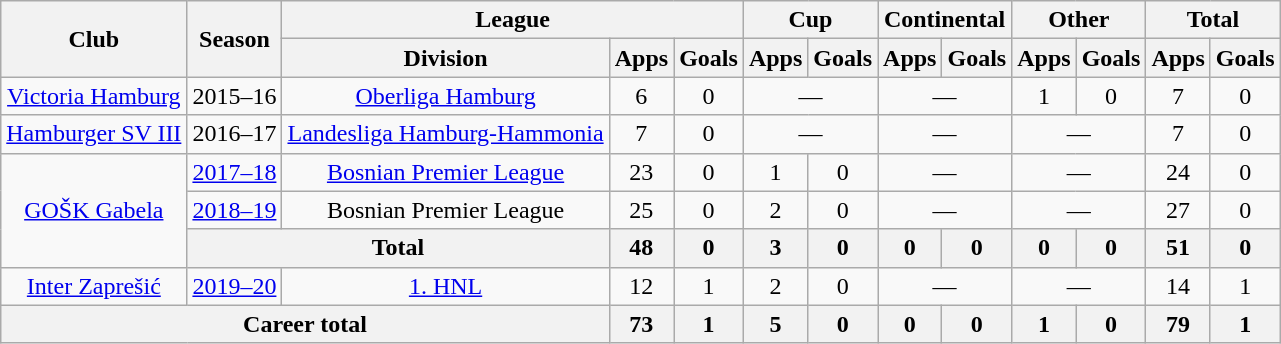<table class="wikitable" style="text-align:center">
<tr>
<th rowspan="2">Club</th>
<th rowspan="2">Season</th>
<th colspan="3">League</th>
<th colspan="2">Cup</th>
<th colspan="2">Continental</th>
<th colspan="2">Other</th>
<th colspan="2">Total</th>
</tr>
<tr>
<th>Division</th>
<th>Apps</th>
<th>Goals</th>
<th>Apps</th>
<th>Goals</th>
<th>Apps</th>
<th>Goals</th>
<th>Apps</th>
<th>Goals</th>
<th>Apps</th>
<th>Goals</th>
</tr>
<tr>
<td><a href='#'>Victoria Hamburg</a></td>
<td>2015–16</td>
<td><a href='#'>Oberliga Hamburg</a></td>
<td>6</td>
<td>0</td>
<td colspan="2">—</td>
<td colspan="2">—</td>
<td>1</td>
<td>0</td>
<td>7</td>
<td>0</td>
</tr>
<tr>
<td><a href='#'>Hamburger SV III</a></td>
<td>2016–17</td>
<td><a href='#'>Landesliga Hamburg-Hammonia</a></td>
<td>7</td>
<td>0</td>
<td colspan="2">—</td>
<td colspan="2">—</td>
<td colspan="2">—</td>
<td>7</td>
<td>0</td>
</tr>
<tr>
<td rowspan="3"><a href='#'>GOŠK Gabela</a></td>
<td><a href='#'>2017–18</a></td>
<td><a href='#'>Bosnian Premier League</a></td>
<td>23</td>
<td>0</td>
<td>1</td>
<td>0</td>
<td colspan="2">—</td>
<td colspan="2">—</td>
<td>24</td>
<td>0</td>
</tr>
<tr>
<td><a href='#'>2018–19</a></td>
<td>Bosnian Premier League</td>
<td>25</td>
<td>0</td>
<td>2</td>
<td>0</td>
<td colspan="2">—</td>
<td colspan="2">—</td>
<td>27</td>
<td>0</td>
</tr>
<tr>
<th colspan="2">Total</th>
<th>48</th>
<th>0</th>
<th>3</th>
<th>0</th>
<th>0</th>
<th>0</th>
<th>0</th>
<th>0</th>
<th>51</th>
<th>0</th>
</tr>
<tr>
<td><a href='#'>Inter Zaprešić</a></td>
<td><a href='#'>2019–20</a></td>
<td><a href='#'>1. HNL</a></td>
<td>12</td>
<td>1</td>
<td>2</td>
<td>0</td>
<td colspan="2">—</td>
<td colspan="2">—</td>
<td>14</td>
<td>1</td>
</tr>
<tr>
<th colspan="3">Career total</th>
<th>73</th>
<th>1</th>
<th>5</th>
<th>0</th>
<th>0</th>
<th>0</th>
<th>1</th>
<th>0</th>
<th>79</th>
<th>1</th>
</tr>
</table>
